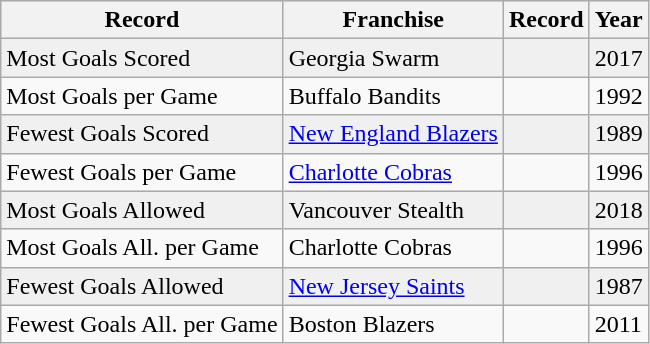<table class="wikitable">
<tr align="left" bgcolor="#e0e0e0">
<th>Record</th>
<th>Franchise</th>
<th>Record</th>
<th>Year</th>
</tr>
<tr align="left" bgcolor="#f0f0f0">
<td>Most Goals Scored</td>
<td>Georgia Swarm</td>
<td></td>
<td>2017</td>
</tr>
<tr align="left">
<td>Most Goals per Game</td>
<td>Buffalo Bandits</td>
<td></td>
<td>1992</td>
</tr>
<tr align="left" bgcolor="#f0f0f0">
<td>Fewest Goals Scored</td>
<td><a href='#'>New England Blazers</a></td>
<td></td>
<td>1989</td>
</tr>
<tr align="left">
<td>Fewest Goals per Game</td>
<td><a href='#'>Charlotte Cobras</a></td>
<td></td>
<td>1996</td>
</tr>
<tr align="left" bgcolor="#f0f0f0">
<td>Most Goals Allowed</td>
<td>Vancouver Stealth</td>
<td></td>
<td>2018</td>
</tr>
<tr align="left">
<td>Most Goals All. per Game</td>
<td>Charlotte Cobras</td>
<td></td>
<td>1996</td>
</tr>
<tr align="left" bgcolor="#f0f0f0">
<td>Fewest Goals Allowed</td>
<td><a href='#'>New Jersey Saints</a></td>
<td></td>
<td>1987</td>
</tr>
<tr align="left">
<td>Fewest Goals All. per Game</td>
<td>Boston Blazers</td>
<td></td>
<td>2011</td>
</tr>
</table>
